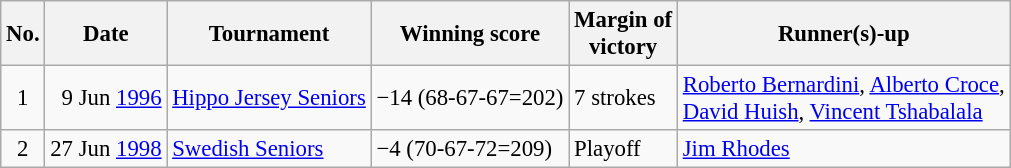<table class="wikitable" style="font-size:95%;">
<tr>
<th>No.</th>
<th>Date</th>
<th>Tournament</th>
<th>Winning score</th>
<th>Margin of<br>victory</th>
<th>Runner(s)-up</th>
</tr>
<tr>
<td align=center>1</td>
<td align=right>9 Jun <a href='#'>1996</a></td>
<td><a href='#'>Hippo Jersey Seniors</a></td>
<td>−14 (68-67-67=202)</td>
<td>7 strokes</td>
<td> <a href='#'>Roberto Bernardini</a>,  <a href='#'>Alberto Croce</a>,<br> <a href='#'>David Huish</a>,  <a href='#'>Vincent Tshabalala</a></td>
</tr>
<tr>
<td align=center>2</td>
<td align=right>27 Jun <a href='#'>1998</a></td>
<td><a href='#'>Swedish Seniors</a></td>
<td>−4 (70-67-72=209)</td>
<td>Playoff</td>
<td> <a href='#'>Jim Rhodes</a></td>
</tr>
</table>
